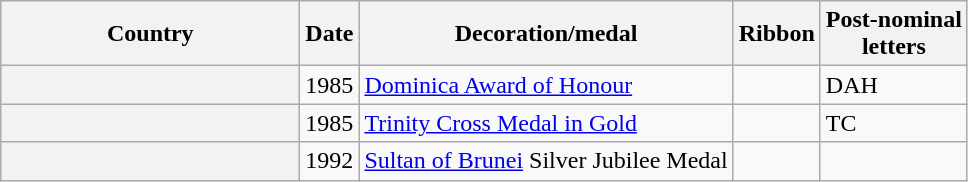<table class="wikitable plainrowheaders">
<tr>
<th scope="col" style="width:12em;">Country</th>
<th scope="col">Date</th>
<th scope="col">Decoration/medal</th>
<th scope="col">Ribbon</th>
<th scope="col">Post-nominal<br>letters</th>
</tr>
<tr>
<th scope="row"></th>
<td>1985</td>
<td><a href='#'>Dominica Award of Honour</a></td>
<td style="padding-top:1em;"></td>
<td>DAH</td>
</tr>
<tr>
<th scope="row"></th>
<td>1985</td>
<td><a href='#'>Trinity Cross Medal in Gold</a></td>
<td style="padding-top:1em;"></td>
<td>TC</td>
</tr>
<tr>
<th scope="row"></th>
<td>1992</td>
<td><a href='#'>Sultan of Brunei</a> Silver Jubilee Medal</td>
<td style="padding-top:1em;"></td>
<td></td>
</tr>
</table>
